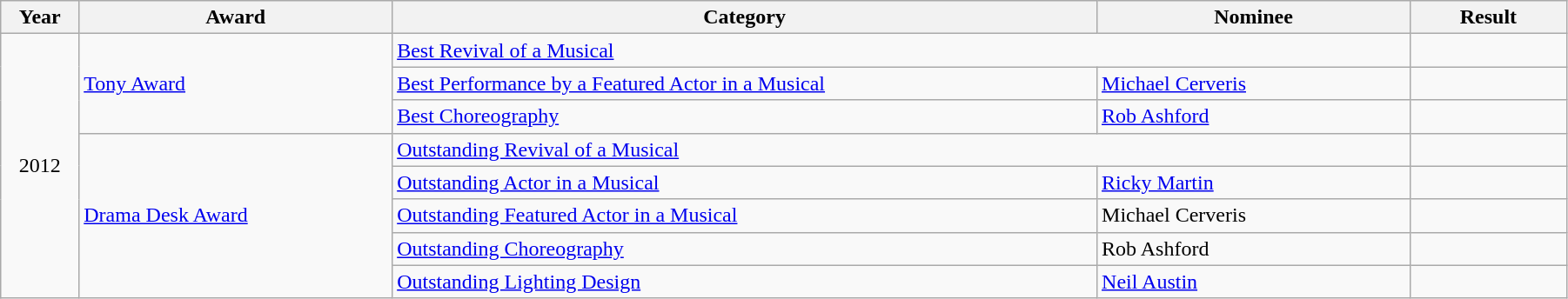<table class="wikitable" width="95%">
<tr>
<th width="5%">Year</th>
<th width="20%">Award</th>
<th width="45%">Category</th>
<th width="20%">Nominee</th>
<th width="10%">Result</th>
</tr>
<tr>
<td rowspan="8" align="center">2012</td>
<td rowspan="3"><a href='#'>Tony Award</a></td>
<td colspan="2"><a href='#'>Best Revival of a Musical</a></td>
<td></td>
</tr>
<tr>
<td><a href='#'>Best Performance by a Featured Actor in a Musical</a></td>
<td><a href='#'>Michael Cerveris</a></td>
<td></td>
</tr>
<tr>
<td><a href='#'>Best Choreography</a></td>
<td><a href='#'>Rob Ashford</a></td>
<td></td>
</tr>
<tr>
<td rowspan="5"><a href='#'>Drama Desk Award</a></td>
<td colspan="2"><a href='#'>Outstanding Revival of a Musical</a></td>
<td></td>
</tr>
<tr>
<td><a href='#'>Outstanding Actor in a Musical</a></td>
<td><a href='#'>Ricky Martin</a></td>
<td></td>
</tr>
<tr>
<td><a href='#'>Outstanding Featured Actor in a Musical</a></td>
<td>Michael Cerveris</td>
<td></td>
</tr>
<tr>
<td><a href='#'>Outstanding Choreography</a></td>
<td>Rob Ashford</td>
<td></td>
</tr>
<tr>
<td><a href='#'>Outstanding Lighting Design</a></td>
<td><a href='#'>Neil Austin</a></td>
<td></td>
</tr>
</table>
